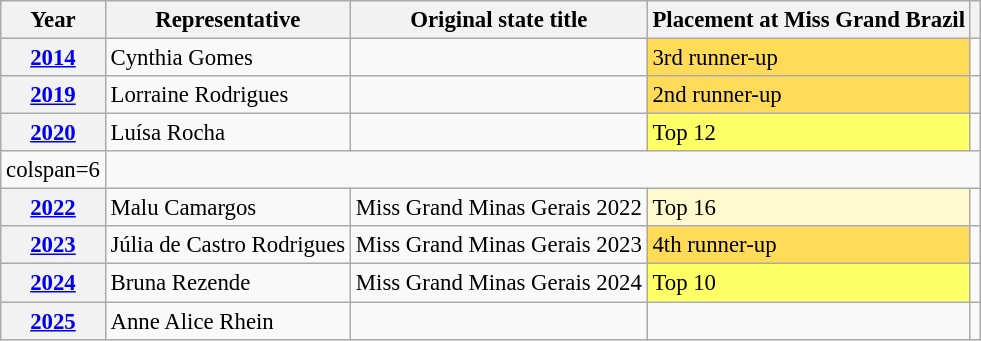<table class="wikitable defaultcenter col2left" style="font-size:95%;">
<tr>
<th>Year</th>
<th>Representative</th>
<th>Original state title</th>
<th>Placement at Miss Grand Brazil</th>
<th></th>
</tr>
<tr>
<th><a href='#'>2014</a></th>
<td>Cynthia Gomes</td>
<td></td>
<td bgcolor=#FFDB58>3rd runner-up</td>
<td></td>
</tr>
<tr>
<th><a href='#'>2019</a></th>
<td>Lorraine Rodrigues</td>
<td></td>
<td bgcolor=#FFDB58>2nd runner-up</td>
<td></td>
</tr>
<tr>
<th><a href='#'>2020</a></th>
<td>Luísa Rocha</td>
<td></td>
<td bgcolor=#FFFF66>Top 12</td>
<td></td>
</tr>
<tr>
<td>colspan=6 </td>
</tr>
<tr>
<th><a href='#'>2022</a></th>
<td>Malu Camargos</td>
<td>Miss Grand Minas Gerais 2022</td>
<td bgcolor=#FFFACD>Top 16</td>
<td></td>
</tr>
<tr>
<th><a href='#'>2023</a></th>
<td>Júlia de Castro Rodrigues</td>
<td>Miss Grand Minas Gerais 2023</td>
<td bgcolor=#FFDB58>4th runner-up</td>
<td></td>
</tr>
<tr>
<th><a href='#'>2024</a></th>
<td>Bruna Rezende</td>
<td>Miss Grand Minas Gerais 2024</td>
<td bgcolor=#FFFF66>Top 10</td>
<td></td>
</tr>
<tr>
<th><a href='#'>2025</a></th>
<td>Anne Alice Rhein</td>
<td></td>
<td></td>
<td></td>
</tr>
</table>
